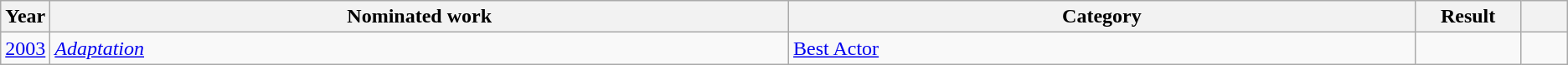<table class="wikitable sortable">
<tr>
<th scope="col" style="width:1em;">Year</th>
<th scope="col" style="width:39em;">Nominated work</th>
<th scope="col" style="width:33em;">Category</th>
<th scope="col" style="width:5em;">Result</th>
<th scope="col" style="width:2em;" class="unsortable"></th>
</tr>
<tr>
<td><a href='#'>2003</a></td>
<td><em><a href='#'>Adaptation</a></em></td>
<td><a href='#'>Best Actor</a></td>
<td></td>
<td style="text-align:center;"></td>
</tr>
</table>
